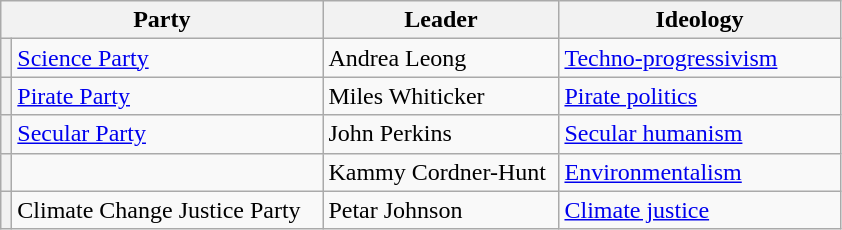<table class="wikitable">
<tr>
<th colspan=2>Party</th>
<th>Leader</th>
<th>Ideology</th>
</tr>
<tr>
<th></th>
<td style="width:200px"><a href='#'>Science Party</a><br></td>
<td style="width:150px">Andrea Leong</td>
<td style="width:180px"><a href='#'>Techno-progressivism</a></td>
</tr>
<tr>
<th></th>
<td><a href='#'>Pirate Party</a></td>
<td>Miles Whiticker</td>
<td><a href='#'>Pirate politics</a></td>
</tr>
<tr>
<th></th>
<td><a href='#'>Secular Party</a></td>
<td>John Perkins</td>
<td><a href='#'>Secular humanism</a></td>
</tr>
<tr>
<th></th>
<td></td>
<td>Kammy Cordner-Hunt</td>
<td><a href='#'>Environmentalism</a></td>
</tr>
<tr>
<th></th>
<td>Climate Change Justice Party</td>
<td>Petar Johnson</td>
<td><a href='#'>Climate justice</a></td>
</tr>
</table>
